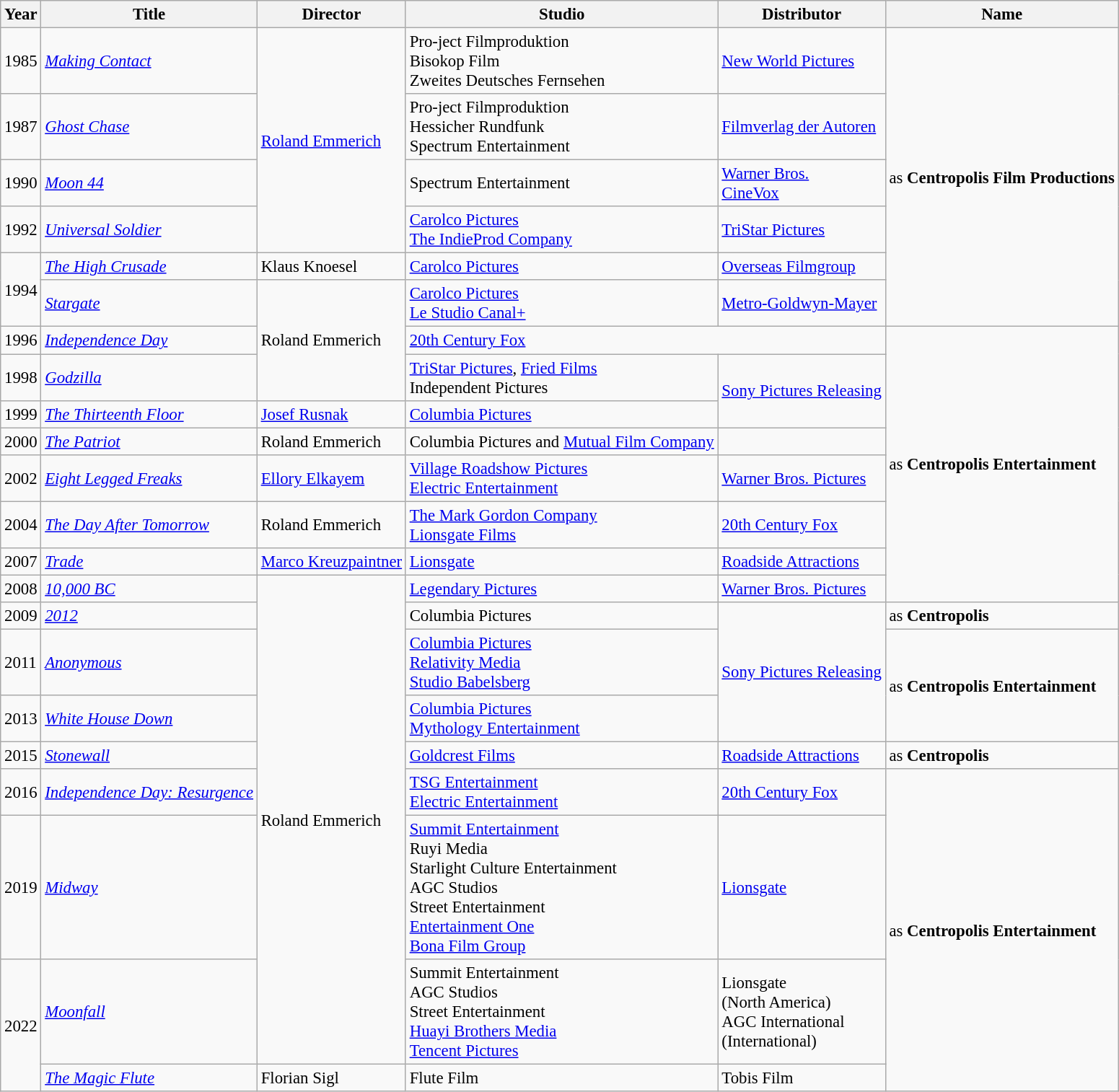<table class="wikitable sortable" style="font-size:95%;">
<tr>
<th>Year</th>
<th>Title</th>
<th>Director</th>
<th>Studio</th>
<th>Distributor</th>
<th>Name</th>
</tr>
<tr>
<td>1985</td>
<td><em><a href='#'>Making Contact</a></em></td>
<td rowspan="4"><a href='#'>Roland Emmerich</a></td>
<td>Pro-ject Filmproduktion<br>Bisokop Film<br>Zweites Deutsches Fernsehen</td>
<td><a href='#'>New World Pictures</a></td>
<td rowspan="6">as <strong>Centropolis Film Productions</strong></td>
</tr>
<tr>
<td>1987</td>
<td><em><a href='#'>Ghost Chase</a></em></td>
<td>Pro-ject Filmproduktion<br>Hessicher Rundfunk<br>Spectrum Entertainment</td>
<td><a href='#'>Filmverlag der Autoren</a></td>
</tr>
<tr>
<td>1990</td>
<td><em><a href='#'>Moon 44</a></em></td>
<td>Spectrum Entertainment</td>
<td><a href='#'>Warner Bros.</a><br><a href='#'>CineVox</a></td>
</tr>
<tr>
<td>1992</td>
<td><em><a href='#'>Universal Soldier</a></em></td>
<td><a href='#'>Carolco Pictures</a><br><a href='#'>The IndieProd Company</a></td>
<td><a href='#'>TriStar Pictures</a></td>
</tr>
<tr>
<td rowspan="2">1994</td>
<td><em><a href='#'>The High Crusade</a></em></td>
<td>Klaus Knoesel</td>
<td><a href='#'>Carolco Pictures</a></td>
<td><a href='#'>Overseas Filmgroup</a></td>
</tr>
<tr>
<td><em><a href='#'>Stargate</a></em></td>
<td rowspan="3">Roland Emmerich</td>
<td><a href='#'>Carolco Pictures</a><br><a href='#'>Le Studio Canal+</a></td>
<td><a href='#'>Metro-Goldwyn-Mayer</a></td>
</tr>
<tr>
<td>1996</td>
<td><em><a href='#'>Independence Day</a></em></td>
<td colspan="2"><a href='#'>20th Century Fox</a></td>
<td rowspan="8">as <strong>Centropolis Entertainment</strong></td>
</tr>
<tr>
<td>1998</td>
<td><em><a href='#'>Godzilla</a></em></td>
<td><a href='#'>TriStar Pictures</a>, <a href='#'>Fried Films</a><br>Independent Pictures</td>
<td rowspan=2><a href='#'>Sony Pictures Releasing</a></td>
</tr>
<tr>
<td>1999</td>
<td><em><a href='#'>The Thirteenth Floor</a></em></td>
<td><a href='#'>Josef Rusnak</a></td>
<td><a href='#'>Columbia Pictures</a></td>
</tr>
<tr>
<td>2000</td>
<td><em><a href='#'>The Patriot</a></em></td>
<td>Roland Emmerich</td>
<td>Columbia Pictures and <a href='#'>Mutual Film Company</a></td>
</tr>
<tr>
<td>2002</td>
<td><em><a href='#'>Eight Legged Freaks</a></em></td>
<td><a href='#'>Ellory Elkayem</a></td>
<td><a href='#'>Village Roadshow Pictures</a><br><a href='#'>Electric Entertainment</a></td>
<td><a href='#'>Warner Bros. Pictures</a></td>
</tr>
<tr>
<td>2004</td>
<td><em><a href='#'>The Day After Tomorrow</a></em></td>
<td>Roland Emmerich</td>
<td><a href='#'>The Mark Gordon Company</a><br><a href='#'>Lionsgate Films</a></td>
<td><a href='#'>20th Century Fox</a></td>
</tr>
<tr>
<td>2007</td>
<td><em><a href='#'>Trade</a></em></td>
<td><a href='#'>Marco Kreuzpaintner</a></td>
<td><a href='#'>Lionsgate</a></td>
<td><a href='#'>Roadside Attractions</a></td>
</tr>
<tr>
<td>2008</td>
<td><em><a href='#'>10,000 BC</a></em></td>
<td rowspan="8">Roland Emmerich</td>
<td><a href='#'>Legendary Pictures</a></td>
<td><a href='#'>Warner Bros. Pictures</a></td>
</tr>
<tr>
<td>2009</td>
<td><em><a href='#'>2012</a></em></td>
<td>Columbia Pictures</td>
<td rowspan="3"><a href='#'>Sony Pictures Releasing</a></td>
<td>as <strong>Centropolis</strong></td>
</tr>
<tr>
<td>2011</td>
<td><em><a href='#'>Anonymous</a></em></td>
<td><a href='#'>Columbia Pictures</a><br><a href='#'>Relativity Media</a><br><a href='#'>Studio Babelsberg</a></td>
<td rowspan="2">as <strong>Centropolis Entertainment</strong></td>
</tr>
<tr>
<td>2013</td>
<td><em><a href='#'>White House Down</a></em></td>
<td><a href='#'>Columbia Pictures</a><br><a href='#'>Mythology Entertainment</a></td>
</tr>
<tr>
<td>2015</td>
<td><em><a href='#'>Stonewall</a></em></td>
<td><a href='#'>Goldcrest Films</a></td>
<td><a href='#'>Roadside Attractions</a></td>
<td>as <strong>Centropolis</strong></td>
</tr>
<tr>
<td>2016</td>
<td><em><a href='#'>Independence Day: Resurgence</a></em></td>
<td><a href='#'>TSG Entertainment</a><br><a href='#'>Electric Entertainment</a></td>
<td><a href='#'>20th Century Fox</a></td>
<td rowspan="4">as <strong>Centropolis Entertainment</strong></td>
</tr>
<tr>
<td>2019</td>
<td><em><a href='#'>Midway</a></em></td>
<td><a href='#'>Summit Entertainment</a><br>Ruyi Media<br>Starlight Culture Entertainment<br>AGC Studios<br>Street Entertainment<br><a href='#'>Entertainment One</a><br><a href='#'>Bona Film Group</a></td>
<td><a href='#'>Lionsgate</a></td>
</tr>
<tr>
<td rowspan="2">2022</td>
<td><em><a href='#'>Moonfall</a></em></td>
<td>Summit Entertainment<br>AGC Studios<br>Street Entertainment<br><a href='#'>Huayi Brothers Media</a><br><a href='#'>Tencent Pictures</a></td>
<td>Lionsgate<br>(North America)<br>AGC International<br>(International)</td>
</tr>
<tr>
<td><em><a href='#'>The Magic Flute</a></em></td>
<td>Florian Sigl</td>
<td>Flute Film<br></td>
<td>Tobis Film</td>
</tr>
</table>
